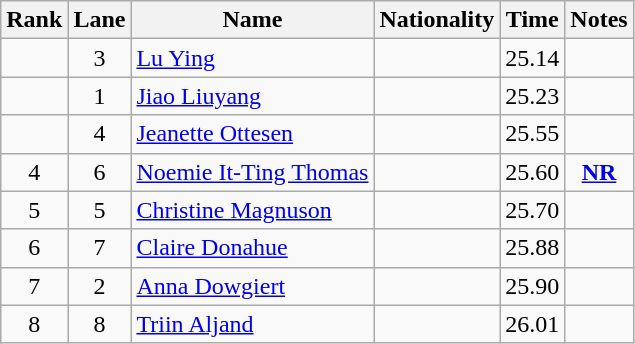<table class="wikitable sortable" style="text-align:center">
<tr>
<th>Rank</th>
<th>Lane</th>
<th>Name</th>
<th>Nationality</th>
<th>Time</th>
<th>Notes</th>
</tr>
<tr>
<td></td>
<td>3</td>
<td align=left><a href='#'>Lu Ying</a></td>
<td align=left></td>
<td>25.14</td>
<td></td>
</tr>
<tr>
<td></td>
<td>1</td>
<td align=left><a href='#'>Jiao Liuyang</a></td>
<td align=left></td>
<td>25.23</td>
<td></td>
</tr>
<tr>
<td></td>
<td>4</td>
<td align=left><a href='#'>Jeanette Ottesen</a></td>
<td align=left></td>
<td>25.55</td>
<td></td>
</tr>
<tr>
<td>4</td>
<td>6</td>
<td align=left><a href='#'>Noemie It-Ting Thomas</a></td>
<td align=left></td>
<td>25.60</td>
<td><strong><a href='#'>NR</a></strong></td>
</tr>
<tr>
<td>5</td>
<td>5</td>
<td align=left><a href='#'>Christine Magnuson</a></td>
<td align=left></td>
<td>25.70</td>
<td></td>
</tr>
<tr>
<td>6</td>
<td>7</td>
<td align=left><a href='#'>Claire Donahue</a></td>
<td align=left></td>
<td>25.88</td>
<td></td>
</tr>
<tr>
<td>7</td>
<td>2</td>
<td align=left><a href='#'>Anna Dowgiert</a></td>
<td align=left></td>
<td>25.90</td>
<td></td>
</tr>
<tr>
<td>8</td>
<td>8</td>
<td align=left><a href='#'>Triin Aljand</a></td>
<td align=left></td>
<td>26.01</td>
<td></td>
</tr>
</table>
